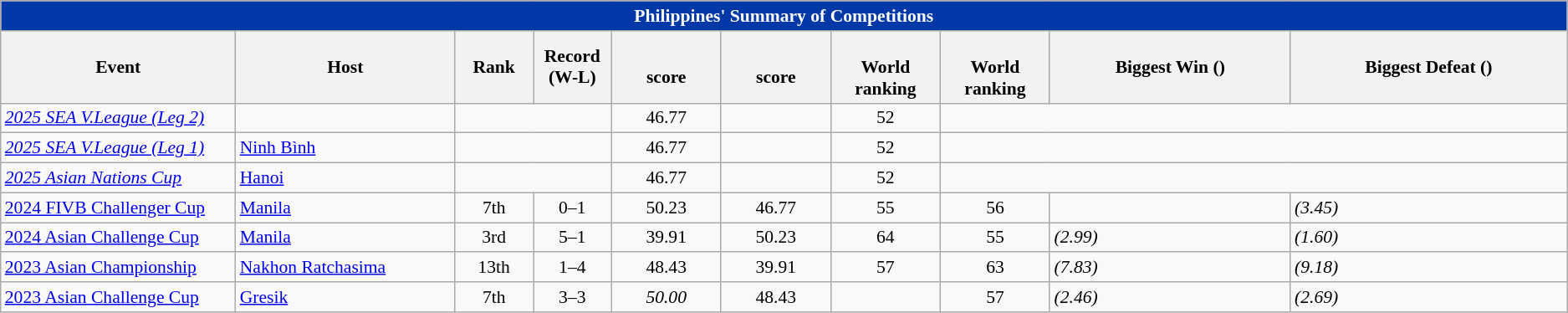<table class="wikitable sortable" style="text-align:center;font-size: 90%">
<tr>
<th colspan="10" style="background: #0038A8; color: #FFFFFF;">Philippines' Summary of Competitions</th>
</tr>
<tr>
<th width=15%;>Event</th>
<th width=14%;>Host</th>
<th width=5%;>Rank</th>
<th width=5%;>Record<br>(W-L)</th>
<th width=7%;><br> score</th>
<th width=7%;><br> score</th>
<th width=7%;><br>World ranking</th>
<th width=7%;><br>World ranking</th>
<th>Biggest Win ()</th>
<th>Biggest Defeat ()</th>
</tr>
<tr>
<td style="text-align:left"><em><a href='#'>2025 SEA V.League (Leg 2)</a></em></td>
<td style="text-align:left"> </td>
<td style="text-align:center" colspan="2"></td>
<td style="text-align:center">46.77</td>
<td style="text-align:center"></td>
<td style="text-align:center">52</td>
<td style="text-align:center" colspan="3"></td>
</tr>
<tr>
<td style="text-align:left"><em><a href='#'>2025 SEA V.League (Leg 1)</a></em></td>
<td style="text-align:left"> <a href='#'>Ninh Bình</a></td>
<td style="text-align:center" colspan="2"></td>
<td style="text-align:center">46.77</td>
<td style="text-align:center"></td>
<td style="text-align:center">52</td>
<td style="text-align:center" colspan="3"></td>
</tr>
<tr>
<td style="text-align:left"><em><a href='#'>2025 Asian Nations Cup</a></em></td>
<td style="text-align:left"> <a href='#'>Hanoi</a></td>
<td style="text-align:center" colspan="2"></td>
<td style="text-align:center">46.77</td>
<td style="text-align:center"></td>
<td style="text-align:center">52</td>
<td style="text-align:center" colspan="3"></td>
</tr>
<tr>
<td style="text-align:left"><a href='#'>2024 FIVB Challenger Cup</a></td>
<td style="text-align:left"> <a href='#'>Manila</a></td>
<td style="text-align:center">7th</td>
<td style="text-align:center">0–1</td>
<td style="text-align:center">50.23</td>
<td style="text-align:center">46.77 </td>
<td style="text-align:center">55</td>
<td style="text-align:center">56 </td>
<td></td>
<td style="text-align:left"> <em>(3.45)</em> </td>
</tr>
<tr>
<td style="text-align:left"><a href='#'>2024 Asian Challenge Cup</a></td>
<td style="text-align:left"> <a href='#'>Manila</a></td>
<td style="text-align:center">3rd</td>
<td style="text-align:center">5–1</td>
<td style="text-align:center">39.91</td>
<td style="text-align:center">50.23 </td>
<td style="text-align:center">64</td>
<td style="text-align:center">55 </td>
<td style="text-align:left"> <em>(2.99)</em> </td>
<td style="text-align:left"> <em>(1.60)</em> </td>
</tr>
<tr>
<td style="text-align:left"><a href='#'>2023 Asian Championship</a></td>
<td style="text-align:left"> <a href='#'>Nakhon Ratchasima</a></td>
<td style="text-align:center">13th</td>
<td style="text-align:center">1–4</td>
<td style="text-align:center">48.43</td>
<td style="text-align:center">39.91 </td>
<td style="text-align:center">57</td>
<td style="text-align:center">63 </td>
<td style="text-align:left"> <em>(7.83)</em> </td>
<td style="text-align:left"> <em>(9.18)</em> </td>
</tr>
<tr>
<td style="text-align:left"><a href='#'>2023 Asian Challenge Cup</a></td>
<td style="text-align:left"> <a href='#'>Gresik</a></td>
<td style="text-align:center">7th</td>
<td style="text-align:center">3–3</td>
<td style="text-align:center"><em>50.00</em></td>
<td style="text-align:center">48.43 </td>
<td style="text-align:center"></td>
<td style="text-align:center">57 </td>
<td style="text-align:left"> <em>(2.46)</em> </td>
<td style="text-align:left"> <em>(2.69)</em> </td>
</tr>
</table>
